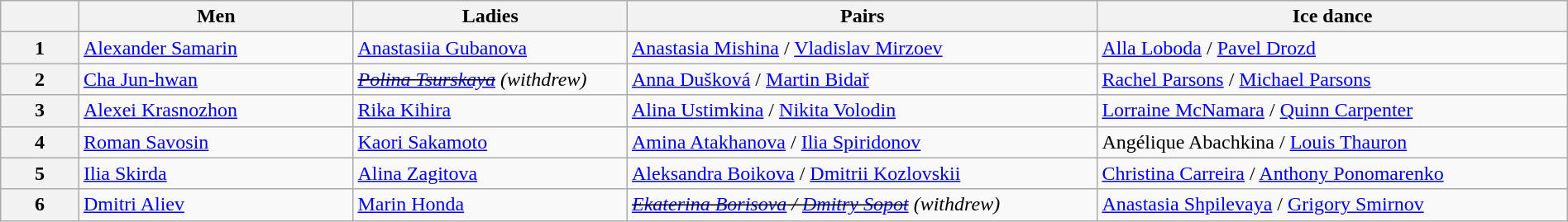<table class="wikitable unsortable" style="text-align:left; width:100%">
<tr>
<th scope="col" style="width:5%"></th>
<th scope="col" style="width:17.5%">Men</th>
<th scope="col" style="width:17.5%">Ladies</th>
<th scope="col" style="width:30%">Pairs</th>
<th scope="col" style="width:30%">Ice dance</th>
</tr>
<tr>
<th scope="row">1</th>
<td> <a href='#'>Alexander Samarin</a></td>
<td> <a href='#'>Anastasiia Gubanova</a></td>
<td> <a href='#'>Anastasia Mishina</a> / <a href='#'>Vladislav Mirzoev</a></td>
<td> <a href='#'>Alla Loboda</a> / <a href='#'>Pavel Drozd</a></td>
</tr>
<tr>
<th scope="row">2</th>
<td> <a href='#'>Cha Jun-hwan</a></td>
<td> <em><s><a href='#'>Polina Tsurskaya</a></s> (withdrew)</em></td>
<td> <a href='#'>Anna Dušková</a> / <a href='#'>Martin Bidař</a></td>
<td> <a href='#'>Rachel Parsons</a> / <a href='#'>Michael Parsons</a></td>
</tr>
<tr>
<th scope="row">3</th>
<td> <a href='#'>Alexei Krasnozhon</a></td>
<td> <a href='#'>Rika Kihira</a></td>
<td> <a href='#'>Alina Ustimkina</a> / <a href='#'>Nikita Volodin</a></td>
<td> <a href='#'>Lorraine McNamara</a> / <a href='#'>Quinn Carpenter</a></td>
</tr>
<tr>
<th scope="row">4</th>
<td> <a href='#'>Roman Savosin</a></td>
<td> <a href='#'>Kaori Sakamoto</a></td>
<td> <a href='#'>Amina Atakhanova</a> / <a href='#'>Ilia Spiridonov</a></td>
<td> Angélique Abachkina / <a href='#'>Louis Thauron</a></td>
</tr>
<tr>
<th scope="row">5</th>
<td> <a href='#'>Ilia Skirda</a></td>
<td> <a href='#'>Alina Zagitova</a></td>
<td> <a href='#'>Aleksandra Boikova</a> / <a href='#'>Dmitrii Kozlovskii</a></td>
<td> <a href='#'>Christina Carreira</a> / <a href='#'>Anthony Ponomarenko</a></td>
</tr>
<tr>
<th scope="row">6</th>
<td> <a href='#'>Dmitri Aliev</a></td>
<td> <a href='#'>Marin Honda</a></td>
<td> <em><s><a href='#'>Ekaterina Borisova</a> / <a href='#'>Dmitry Sopot</a></s> (withdrew)</em></td>
<td> <a href='#'>Anastasia Shpilevaya</a> / <a href='#'>Grigory Smirnov</a></td>
</tr>
</table>
